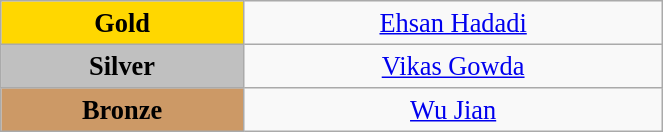<table class="wikitable" style=" text-align:center; font-size:110%;" width="35%">
<tr>
<td bgcolor="gold"><strong>Gold</strong></td>
<td><a href='#'>Ehsan Hadadi</a><br></td>
</tr>
<tr>
<td bgcolor="silver"><strong>Silver</strong></td>
<td><a href='#'>Vikas Gowda</a><br></td>
</tr>
<tr>
<td bgcolor="CC9966"><strong>Bronze</strong></td>
<td><a href='#'>Wu Jian</a><br></td>
</tr>
</table>
